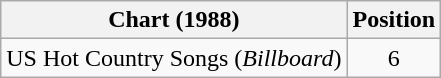<table class="wikitable">
<tr>
<th>Chart (1988)</th>
<th>Position</th>
</tr>
<tr>
<td>US Hot Country Songs (<em>Billboard</em>)</td>
<td align="center">6</td>
</tr>
</table>
